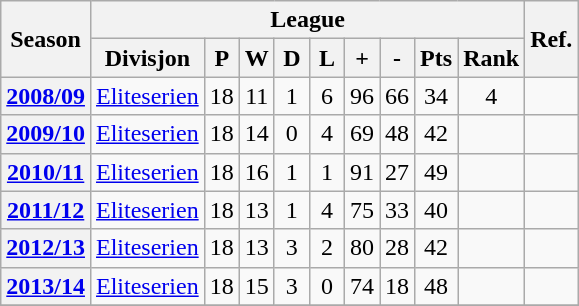<table class="wikitable" style="text-align: center;">
<tr>
<th rowspan=2>Season</th>
<th colspan=9>League</th>
<th rowspan=2>Ref.</th>
</tr>
<tr>
<th>Divisjon</th>
<th style="width: 1em;">P</th>
<th style="width: 1em;">W</th>
<th style="width: 1em;">D</th>
<th style="width: 1em;">L</th>
<th style="width: 1em;">+</th>
<th style="width: 1em;">-</th>
<th style="width: 1em;">Pts</th>
<th style="width: 1em;">Rank</th>
</tr>
<tr>
<th><a href='#'>2008/09</a></th>
<td><a href='#'>Eliteserien</a></td>
<td>18</td>
<td>11</td>
<td>1</td>
<td>6</td>
<td>96</td>
<td>66</td>
<td>34</td>
<td>4</td>
<td></td>
</tr>
<tr>
<th><a href='#'>2009/10</a></th>
<td><a href='#'>Eliteserien</a></td>
<td>18</td>
<td>14</td>
<td>0</td>
<td>4</td>
<td>69</td>
<td>48</td>
<td>42</td>
<td></td>
<td></td>
</tr>
<tr>
<th><a href='#'>2010/11</a></th>
<td><a href='#'>Eliteserien</a></td>
<td>18</td>
<td>16</td>
<td>1</td>
<td>1</td>
<td>91</td>
<td>27</td>
<td>49</td>
<td></td>
<td></td>
</tr>
<tr>
<th><a href='#'>2011/12</a></th>
<td><a href='#'>Eliteserien</a></td>
<td>18</td>
<td>13</td>
<td>1</td>
<td>4</td>
<td>75</td>
<td>33</td>
<td>40</td>
<td></td>
<td></td>
</tr>
<tr>
<th><a href='#'>2012/13</a></th>
<td><a href='#'>Eliteserien</a></td>
<td>18</td>
<td>13</td>
<td>3</td>
<td>2</td>
<td>80</td>
<td>28</td>
<td>42</td>
<td></td>
<td></td>
</tr>
<tr>
<th><a href='#'>2013/14</a></th>
<td><a href='#'>Eliteserien</a></td>
<td>18</td>
<td>15</td>
<td>3</td>
<td>0</td>
<td>74</td>
<td>18</td>
<td>48</td>
<td></td>
<td></td>
</tr>
<tr>
</tr>
</table>
